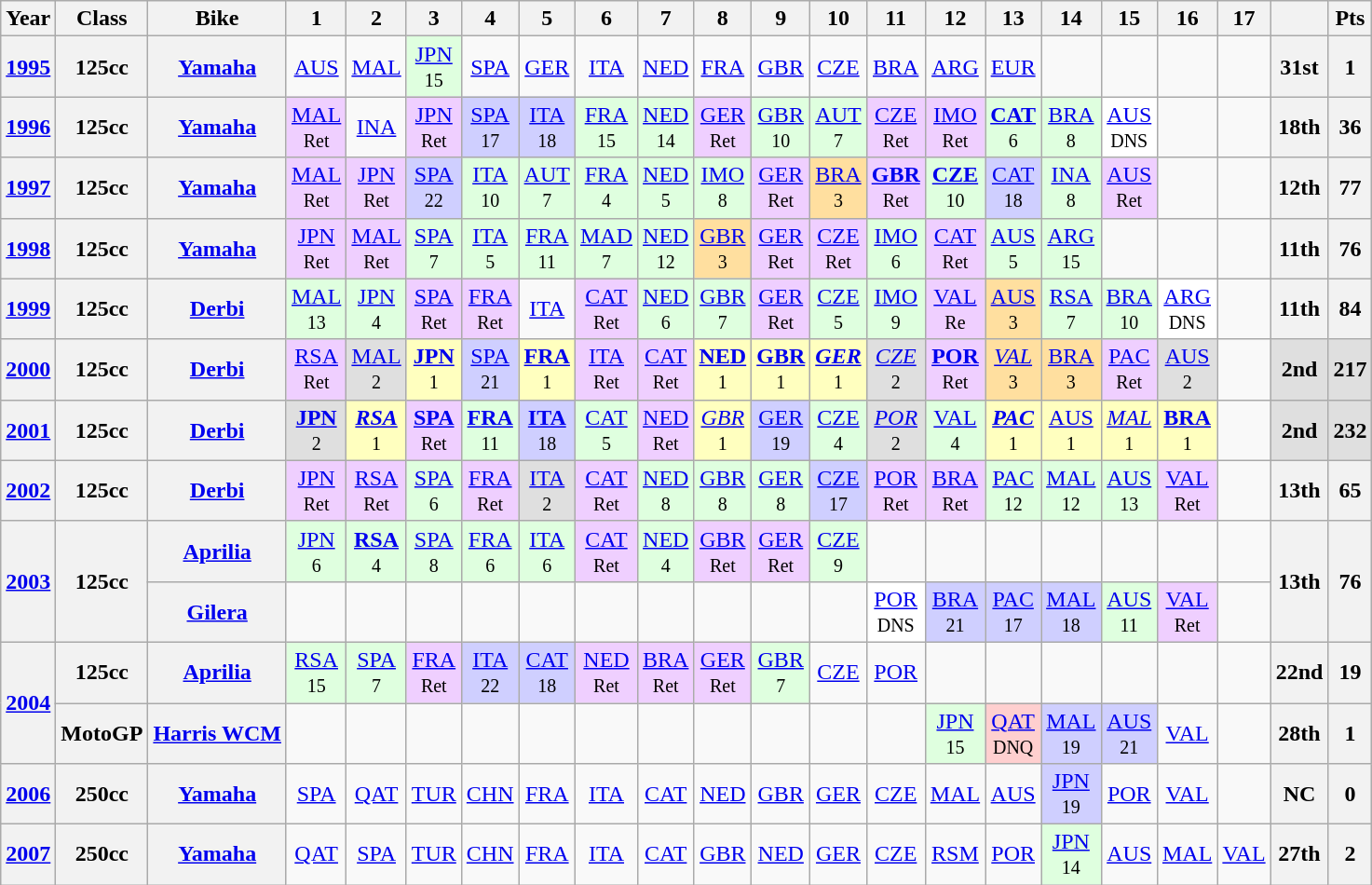<table class="wikitable" style="text-align:center">
<tr>
<th>Year</th>
<th>Class</th>
<th>Bike</th>
<th>1</th>
<th>2</th>
<th>3</th>
<th>4</th>
<th>5</th>
<th>6</th>
<th>7</th>
<th>8</th>
<th>9</th>
<th>10</th>
<th>11</th>
<th>12</th>
<th>13</th>
<th>14</th>
<th>15</th>
<th>16</th>
<th>17</th>
<th></th>
<th>Pts</th>
</tr>
<tr>
<th><a href='#'>1995</a></th>
<th>125cc</th>
<th><a href='#'>Yamaha</a></th>
<td><a href='#'>AUS</a></td>
<td><a href='#'>MAL</a></td>
<td style="background:#DFFFDF;"><a href='#'>JPN</a><br><small>15</small></td>
<td><a href='#'>SPA</a></td>
<td><a href='#'>GER</a></td>
<td><a href='#'>ITA</a></td>
<td><a href='#'>NED</a></td>
<td><a href='#'>FRA</a></td>
<td><a href='#'>GBR</a></td>
<td><a href='#'>CZE</a></td>
<td><a href='#'>BRA</a></td>
<td><a href='#'>ARG</a></td>
<td><a href='#'>EUR</a></td>
<td></td>
<td></td>
<td></td>
<td></td>
<th>31st</th>
<th>1</th>
</tr>
<tr>
<th><a href='#'>1996</a></th>
<th>125cc</th>
<th><a href='#'>Yamaha</a></th>
<td style="background:#EFCFFF;"><a href='#'>MAL</a><br><small>Ret</small></td>
<td><a href='#'>INA</a> <br><small></small></td>
<td style="background:#EFCFFF;"><a href='#'>JPN</a><br><small>Ret</small></td>
<td style="background:#CFCFFF;"><a href='#'>SPA</a><br><small>17</small></td>
<td style="background:#CFCFFF;"><a href='#'>ITA</a><br><small>18</small></td>
<td style="background:#DFFFDF;"><a href='#'>FRA</a><br><small>15</small></td>
<td style="background:#DFFFDF;"><a href='#'>NED</a><br><small>14</small></td>
<td style="background:#EFCFFF;"><a href='#'>GER</a><br><small>Ret</small></td>
<td style="background:#DFFFDF;"><a href='#'>GBR</a><br><small>10</small></td>
<td style="background:#DFFFDF;"><a href='#'>AUT</a><br><small>7</small></td>
<td style="background:#EFCFFF;"><a href='#'>CZE</a><br><small>Ret</small></td>
<td style="background:#EFCFFF;"><a href='#'>IMO</a><br><small>Ret</small></td>
<td style="background:#DFFFDF;"><strong><a href='#'>CAT</a></strong><br><small>6</small></td>
<td style="background:#DFFFDF;"><a href='#'>BRA</a><br><small>8</small></td>
<td style="background:#FFFFFF;"><a href='#'>AUS</a><br><small>DNS</small></td>
<td></td>
<td></td>
<th>18th</th>
<th>36</th>
</tr>
<tr>
<th><a href='#'>1997</a></th>
<th>125cc</th>
<th><a href='#'>Yamaha</a></th>
<td style="background:#EFCFFF;"><a href='#'>MAL</a><br><small>Ret</small></td>
<td style="background:#EFCFFF;"><a href='#'>JPN</a><br><small>Ret</small></td>
<td style="background:#CFCFFF;"><a href='#'>SPA</a><br><small>22</small></td>
<td style="background:#DFFFDF;"><a href='#'>ITA</a><br><small>10</small></td>
<td style="background:#DFFFDF;"><a href='#'>AUT</a><br><small>7</small></td>
<td style="background:#DFFFDF;"><a href='#'>FRA</a><br><small>4</small></td>
<td style="background:#DFFFDF;"><a href='#'>NED</a><br><small>5</small></td>
<td style="background:#DFFFDF;"><a href='#'>IMO</a><br><small>8</small></td>
<td style="background:#EFCFFF;"><a href='#'>GER</a><br><small>Ret</small></td>
<td style="background:#FFDF9F;"><a href='#'>BRA</a><br><small>3</small></td>
<td style="background:#EFCFFF;"><strong><a href='#'>GBR</a></strong><br><small>Ret</small></td>
<td style="background:#DFFFDF;"><strong><a href='#'>CZE</a></strong><br><small>10</small></td>
<td style="background:#CFCFFF;"><a href='#'>CAT</a><br><small>18</small></td>
<td style="background:#DFFFDF;"><a href='#'>INA</a><br><small>8</small></td>
<td style="background:#EFCFFF;"><a href='#'>AUS</a><br><small>Ret</small></td>
<td></td>
<td></td>
<th>12th</th>
<th>77</th>
</tr>
<tr>
<th><a href='#'>1998</a></th>
<th>125cc</th>
<th><a href='#'>Yamaha</a></th>
<td style="background:#EFCFFF;"><a href='#'>JPN</a><br><small>Ret</small></td>
<td style="background:#EFCFFF;"><a href='#'>MAL</a><br><small>Ret</small></td>
<td style="background:#DFFFDF;"><a href='#'>SPA</a><br><small>7</small></td>
<td style="background:#DFFFDF;"><a href='#'>ITA</a><br><small>5</small></td>
<td style="background:#DFFFDF;"><a href='#'>FRA</a><br><small>11</small></td>
<td style="background:#DFFFDF;"><a href='#'>MAD</a><br><small>7</small></td>
<td style="background:#DFFFDF;"><a href='#'>NED</a><br><small>12</small></td>
<td style="background:#FFDF9F;"><a href='#'>GBR</a><br><small>3</small></td>
<td style="background:#EFCFFF;"><a href='#'>GER</a><br><small>Ret</small></td>
<td style="background:#EFCFFF;"><a href='#'>CZE</a><br><small>Ret</small></td>
<td style="background:#DFFFDF;"><a href='#'>IMO</a><br><small>6</small></td>
<td style="background:#EFCFFF;"><a href='#'>CAT</a><br><small>Ret</small></td>
<td style="background:#DFFFDF;"><a href='#'>AUS</a><br><small>5</small></td>
<td style="background:#DFFFDF;"><a href='#'>ARG</a><br><small>15</small></td>
<td></td>
<td></td>
<td></td>
<th>11th</th>
<th>76</th>
</tr>
<tr>
<th align="left"><a href='#'>1999</a></th>
<th align="left">125cc</th>
<th align="left"><a href='#'>Derbi</a></th>
<td style="background:#DFFFDF;"><a href='#'>MAL</a><br><small>13</small></td>
<td style="background:#DFFFDF;"><a href='#'>JPN</a><br><small>4</small></td>
<td style="background:#EFCFFF;"><a href='#'>SPA</a><br><small>Ret</small></td>
<td style="background:#EFCFFF;"><a href='#'>FRA</a><br><small>Ret</small></td>
<td><a href='#'>ITA</a></td>
<td style="background:#EFCFFF;"><a href='#'>CAT</a><br><small>Ret</small></td>
<td style="background:#DFFFDF;"><a href='#'>NED</a><br><small>6</small></td>
<td style="background:#DFFFDF;"><a href='#'>GBR</a><br><small>7</small></td>
<td style="background:#EFCFFF;"><a href='#'>GER</a><br><small>Ret</small></td>
<td style="background:#DFFFDF;"><a href='#'>CZE</a><br><small>5</small></td>
<td style="background:#DFFFDF;"><a href='#'>IMO</a><br><small>9</small></td>
<td style="background:#EFCFFF;"><a href='#'>VAL</a><br><small>Re</small></td>
<td style="background:#FFDF9F;"><a href='#'>AUS</a><br><small>3</small></td>
<td style="background:#DFFFDF;"><a href='#'>RSA</a><br><small>7</small></td>
<td style="background:#DFFFDF;"><a href='#'>BRA</a><br><small>10</small></td>
<td style="background:#FFFFFF;"><a href='#'>ARG</a><br><small>DNS</small></td>
<td></td>
<th>11th</th>
<th>84</th>
</tr>
<tr>
<th><a href='#'>2000</a></th>
<th>125cc</th>
<th><a href='#'>Derbi</a></th>
<td style="background:#EFCFFF;"><a href='#'>RSA</a><br><small>Ret</small></td>
<td style="background:#DFDFDF;"><a href='#'>MAL</a><br><small>2</small></td>
<td style="background:#FFFFBF;"><strong><a href='#'>JPN</a></strong><br><small>1</small></td>
<td style="background:#CFCFFF;"><a href='#'>SPA</a><br><small>21</small></td>
<td style="background:#FFFFBF;"><strong><a href='#'>FRA</a></strong><br><small>1</small></td>
<td style="background:#EFCFFF;"><a href='#'>ITA</a><br><small>Ret</small></td>
<td style="background:#EFCFFF;"><a href='#'>CAT</a><br><small>Ret</small></td>
<td style="background:#FFFFBF;"><strong><a href='#'>NED</a></strong><br><small>1</small></td>
<td style="background:#FFFFBF;"><strong><a href='#'>GBR</a></strong><br><small>1</small></td>
<td style="background:#FFFFBF;"><a href='#'><strong><em>GER</em></strong></a><br><small>1</small></td>
<td style="background:#DFDFDF;"><em><a href='#'>CZE</a></em><br><small>2</small></td>
<td style="background:#EFCFFF;"><strong><a href='#'>POR</a></strong><br><small>Ret</small></td>
<td style="background:#FFDF9F;"><em><a href='#'>VAL</a></em><br><small>3</small></td>
<td style="background:#FFDF9F;"><a href='#'>BRA</a><br><small>3</small></td>
<td style="background:#EFCFFF;"><a href='#'>PAC</a><br><small>Ret</small></td>
<td style="background:#DFDFDF;"><a href='#'>AUS</a><br><small>2</small></td>
<td></td>
<td style="background:#DFDFDF;"><strong>2nd</strong></td>
<td style="background:#DFDFDF;"><strong>217</strong></td>
</tr>
<tr>
<th><a href='#'>2001</a></th>
<th>125cc</th>
<th><a href='#'>Derbi</a></th>
<td style="background:#DFDFDF;"><strong><a href='#'>JPN</a></strong><br><small>2</small></td>
<td style="background:#FFFFBF;"><a href='#'><strong><em>RSA</em></strong></a><br><small>1</small></td>
<td style="background:#EFCFFF;"><strong><a href='#'>SPA</a></strong><br><small>Ret</small></td>
<td style="background:#DFFFDF;"><strong><a href='#'>FRA</a></strong><br><small>11</small></td>
<td style="background:#CFCFFF;"><strong><a href='#'>ITA</a></strong><br><small>18</small></td>
<td style="background:#DFFFDF;"><a href='#'>CAT</a><br><small>5</small></td>
<td style="background:#EFCFFF;"><a href='#'>NED</a><br><small>Ret</small></td>
<td style="background:#FFFFBF;"><em><a href='#'>GBR</a></em><br><small>1</small></td>
<td style="background:#CFCFFF;"><a href='#'>GER</a><br><small>19</small></td>
<td style="background:#DFFFDF;"><a href='#'>CZE</a><br><small>4</small></td>
<td style="background:#DFDFDF;"><em><a href='#'>POR</a></em><br><small>2</small></td>
<td style="background:#DFFFDF;"><a href='#'>VAL</a><br><small>4</small></td>
<td style="background:#FFFFBF;"><strong><em><a href='#'>PAC</a></em></strong><br><small>1</small></td>
<td style="background:#FFFFBF;"><a href='#'>AUS</a><br><small>1</small></td>
<td style="background:#FFFFBF;"><em><a href='#'>MAL</a></em><br><small>1</small></td>
<td style="background:#FFFFBF;"><strong><a href='#'>BRA</a></strong><br><small>1</small></td>
<td></td>
<td style="background:#DFDFDF;"><strong>2nd</strong></td>
<td style="background:#DFDFDF;"><strong>232</strong></td>
</tr>
<tr>
<th><a href='#'>2002</a></th>
<th>125cc</th>
<th><a href='#'>Derbi</a></th>
<td style="background:#efcfff;"><a href='#'>JPN</a><br><small>Ret</small></td>
<td style="background:#efcfff;"><a href='#'>RSA</a><br><small>Ret</small></td>
<td style="background:#dfffdf;"><a href='#'>SPA</a><br><small>6</small></td>
<td style="background:#efcfff;"><a href='#'>FRA</a><br><small>Ret</small></td>
<td style="background:#dfdfdf;"><a href='#'>ITA</a><br><small>2</small></td>
<td style="background:#efcfff;"><a href='#'>CAT</a><br><small>Ret</small></td>
<td style="background:#dfffdf;"><a href='#'>NED</a><br><small>8</small></td>
<td style="background:#dfffdf;"><a href='#'>GBR</a><br><small>8</small></td>
<td style="background:#dfffdf;"><a href='#'>GER</a><br><small>8</small></td>
<td style="background:#CFCFFF;"><a href='#'>CZE</a><br><small>17</small></td>
<td style="background:#efcfff;"><a href='#'>POR</a><br><small>Ret</small></td>
<td style="background:#efcfff;"><a href='#'>BRA</a><br><small>Ret</small></td>
<td style="background:#dfffdf;"><a href='#'>PAC</a><br><small>12</small></td>
<td style="background:#dfffdf;"><a href='#'>MAL</a><br><small>12</small></td>
<td style="background:#dfffdf;"><a href='#'>AUS</a><br><small>13</small></td>
<td style="background:#efcfff;"><a href='#'>VAL</a><br><small>Ret</small></td>
<td></td>
<th>13th</th>
<th>65</th>
</tr>
<tr>
<th rowspan=2 align="left"><a href='#'>2003</a></th>
<th rowspan=2align="left">125cc</th>
<th align="left"><a href='#'>Aprilia</a></th>
<td style="background:#DFFFDF;"><a href='#'>JPN</a><br><small>6</small></td>
<td style="background:#DFFFDF;"><strong><a href='#'>RSA</a></strong><br><small>4</small></td>
<td style="background:#DFFFDF;"><a href='#'>SPA</a><br><small>8</small></td>
<td style="background:#DFFFDF;"><a href='#'>FRA</a><br><small>6</small></td>
<td style="background:#DFFFDF;"><a href='#'>ITA</a><br><small>6</small></td>
<td style="background:#EFCFFF;"><a href='#'>CAT</a><br><small>Ret</small></td>
<td style="background:#DFFFDF;"><a href='#'>NED</a><br><small>4</small></td>
<td style="background:#EFCFFF;"><a href='#'>GBR</a><br><small>Ret</small></td>
<td style="background:#EFCFFF;"><a href='#'>GER</a><br><small>Ret</small></td>
<td style="background:#DFFFDF;"><a href='#'>CZE</a><br><small>9</small></td>
<td></td>
<td></td>
<td></td>
<td></td>
<td></td>
<td></td>
<td></td>
<th rowspan=2>13th</th>
<th rowspan=2>76</th>
</tr>
<tr>
<th align="left"><a href='#'>Gilera</a></th>
<td></td>
<td></td>
<td></td>
<td></td>
<td></td>
<td></td>
<td></td>
<td></td>
<td></td>
<td></td>
<td style="background:#FFFFFF;"><a href='#'>POR</a><br><small>DNS</small></td>
<td style="background:#cfcfff;"><a href='#'>BRA</a><br><small>21</small></td>
<td style="background:#cfcfff;"><a href='#'>PAC</a><br><small>17</small></td>
<td style="background:#cfcfff;"><a href='#'>MAL</a><br><small>18</small></td>
<td style="background:#DFFFDF;"><a href='#'>AUS</a><br><small>11</small></td>
<td style="background:#EFCFFF;"><a href='#'>VAL</a><br><small>Ret</small></td>
</tr>
<tr>
<th rowspan=2><a href='#'>2004</a></th>
<th>125cc</th>
<th><a href='#'>Aprilia</a></th>
<td style="background:#dfffdf;"><a href='#'>RSA</a><br><small>15</small></td>
<td style="background:#dfffdf;"><a href='#'>SPA</a><br><small>7</small></td>
<td style="background:#EFCFFF;"><a href='#'>FRA</a><br><small>Ret</small></td>
<td style="background:#cfcfff;"><a href='#'>ITA</a><br><small>22</small></td>
<td style="background:#cfcfff;"><a href='#'>CAT</a><br><small>18</small></td>
<td style="background:#EFCFFF;"><a href='#'>NED</a><br><small>Ret</small></td>
<td style="background:#EFCFFF;"><a href='#'>BRA</a><br><small>Ret</small></td>
<td style="background:#EFCFFF;"><a href='#'>GER</a><br><small>Ret</small></td>
<td style="background:#dfffdf;"><a href='#'>GBR</a><br><small>7</small></td>
<td><a href='#'>CZE</a></td>
<td><a href='#'>POR</a></td>
<td></td>
<td></td>
<td></td>
<td></td>
<td></td>
<td></td>
<th>22nd</th>
<th>19</th>
</tr>
<tr>
<th>MotoGP</th>
<th><a href='#'>Harris WCM</a></th>
<td></td>
<td></td>
<td></td>
<td></td>
<td></td>
<td></td>
<td></td>
<td></td>
<td></td>
<td></td>
<td></td>
<td style="background:#dfffdf;"><a href='#'>JPN</a><br><small>15</small></td>
<td style="background:#FFCFCF;"><a href='#'>QAT</a><br><small>DNQ</small></td>
<td style="background:#cfcfff;"><a href='#'>MAL</a><br><small>19</small></td>
<td style="background:#cfcfff;"><a href='#'>AUS</a><br><small>21</small></td>
<td><a href='#'>VAL</a></td>
<td></td>
<th>28th</th>
<th>1</th>
</tr>
<tr>
<th><a href='#'>2006</a></th>
<th>250cc</th>
<th><a href='#'>Yamaha</a></th>
<td><a href='#'>SPA</a></td>
<td><a href='#'>QAT</a></td>
<td><a href='#'>TUR</a></td>
<td><a href='#'>CHN</a></td>
<td><a href='#'>FRA</a></td>
<td><a href='#'>ITA</a></td>
<td><a href='#'>CAT</a></td>
<td><a href='#'>NED</a></td>
<td><a href='#'>GBR</a></td>
<td><a href='#'>GER</a></td>
<td><a href='#'>CZE</a></td>
<td><a href='#'>MAL</a></td>
<td><a href='#'>AUS</a></td>
<td style="background:#cfcfff;"><a href='#'>JPN</a><br><small>19</small></td>
<td><a href='#'>POR</a></td>
<td><a href='#'>VAL</a></td>
<td></td>
<th>NC</th>
<th>0</th>
</tr>
<tr>
<th><a href='#'>2007</a></th>
<th>250cc</th>
<th><a href='#'>Yamaha</a></th>
<td><a href='#'>QAT</a></td>
<td><a href='#'>SPA</a></td>
<td><a href='#'>TUR</a></td>
<td><a href='#'>CHN</a></td>
<td><a href='#'>FRA</a></td>
<td><a href='#'>ITA</a></td>
<td><a href='#'>CAT</a></td>
<td><a href='#'>GBR</a></td>
<td><a href='#'>NED</a></td>
<td><a href='#'>GER</a></td>
<td><a href='#'>CZE</a></td>
<td><a href='#'>RSM</a></td>
<td><a href='#'>POR</a></td>
<td style="background:#DFFFDF;"><a href='#'>JPN</a><br><small>14</small></td>
<td><a href='#'>AUS</a></td>
<td><a href='#'>MAL</a></td>
<td><a href='#'>VAL</a></td>
<th>27th</th>
<th>2</th>
</tr>
</table>
